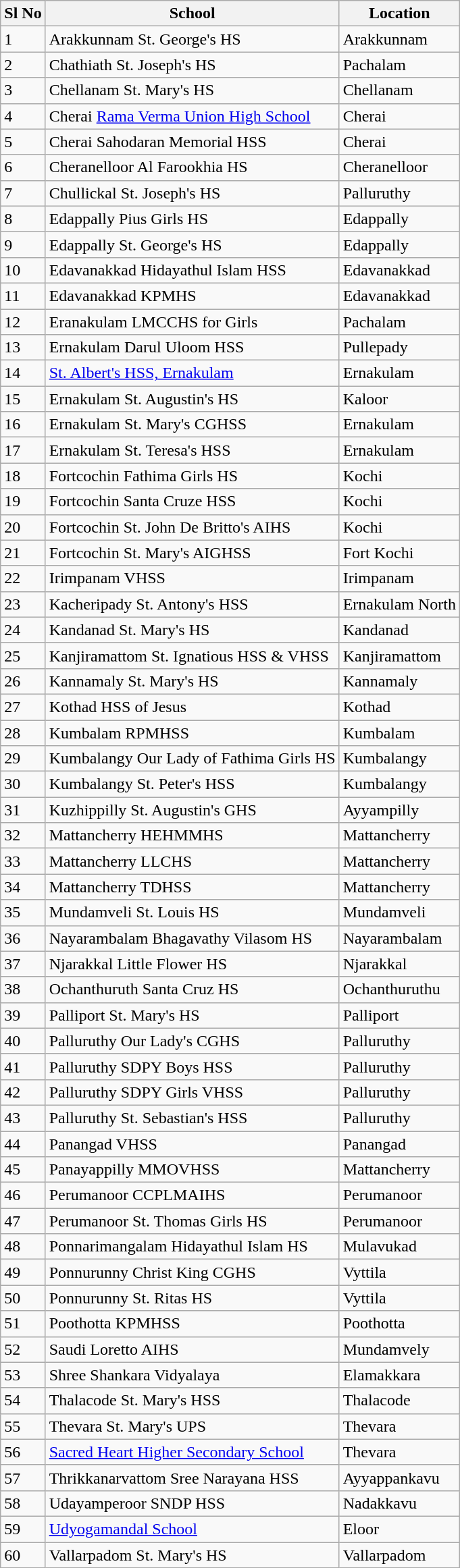<table class="sortable wikitable">
<tr>
<th>Sl No</th>
<th>School</th>
<th>Location</th>
</tr>
<tr>
<td>1</td>
<td>Arakkunnam St. George's HS</td>
<td>Arakkunnam</td>
</tr>
<tr>
<td>2</td>
<td>Chathiath St. Joseph's HS</td>
<td>Pachalam</td>
</tr>
<tr>
<td>3</td>
<td>Chellanam St. Mary's HS</td>
<td>Chellanam</td>
</tr>
<tr>
<td>4</td>
<td>Cherai <a href='#'>Rama Verma Union High School</a></td>
<td>Cherai</td>
</tr>
<tr>
<td>5</td>
<td>Cherai Sahodaran Memorial HSS</td>
<td>Cherai</td>
</tr>
<tr>
<td>6</td>
<td>Cheranelloor Al Farookhia HS</td>
<td>Cheranelloor</td>
</tr>
<tr>
<td>7</td>
<td>Chullickal St. Joseph's HS</td>
<td>Palluruthy</td>
</tr>
<tr>
<td>8</td>
<td>Edappally Pius Girls HS</td>
<td>Edappally</td>
</tr>
<tr>
<td>9</td>
<td>Edappally St. George's HS</td>
<td>Edappally</td>
</tr>
<tr>
<td>10</td>
<td>Edavanakkad Hidayathul Islam HSS</td>
<td>Edavanakkad</td>
</tr>
<tr>
<td>11</td>
<td>Edavanakkad KPMHS</td>
<td>Edavanakkad</td>
</tr>
<tr>
<td>12</td>
<td>Eranakulam LMCCHS for Girls</td>
<td>Pachalam</td>
</tr>
<tr>
<td>13</td>
<td>Ernakulam Darul Uloom HSS</td>
<td>Pullepady</td>
</tr>
<tr>
<td>14</td>
<td><a href='#'>St. Albert's HSS, Ernakulam</a></td>
<td>Ernakulam</td>
</tr>
<tr>
<td>15</td>
<td>Ernakulam St. Augustin's HS</td>
<td>Kaloor</td>
</tr>
<tr>
<td>16</td>
<td>Ernakulam St. Mary's CGHSS</td>
<td>Ernakulam</td>
</tr>
<tr>
<td>17</td>
<td>Ernakulam St. Teresa's HSS</td>
<td>Ernakulam</td>
</tr>
<tr>
<td>18</td>
<td>Fortcochin Fathima Girls HS</td>
<td>Kochi</td>
</tr>
<tr>
<td>19</td>
<td>Fortcochin Santa Cruze HSS</td>
<td>Kochi</td>
</tr>
<tr>
<td>20</td>
<td>Fortcochin St. John De Britto's AIHS</td>
<td>Kochi</td>
</tr>
<tr>
<td>21</td>
<td>Fortcochin St. Mary's AIGHSS</td>
<td>Fort Kochi</td>
</tr>
<tr>
<td>22</td>
<td>Irimpanam VHSS</td>
<td>Irimpanam</td>
</tr>
<tr>
<td>23</td>
<td>Kacheripady St. Antony's HSS</td>
<td>Ernakulam North</td>
</tr>
<tr>
<td>24</td>
<td>Kandanad St. Mary's HS</td>
<td>Kandanad</td>
</tr>
<tr>
<td>25</td>
<td>Kanjiramattom St. Ignatious HSS & VHSS</td>
<td>Kanjiramattom</td>
</tr>
<tr>
<td>26</td>
<td>Kannamaly St. Mary's HS</td>
<td>Kannamaly</td>
</tr>
<tr>
<td>27</td>
<td>Kothad HSS of Jesus</td>
<td>Kothad</td>
</tr>
<tr>
<td>28</td>
<td>Kumbalam RPMHSS</td>
<td>Kumbalam</td>
</tr>
<tr>
<td>29</td>
<td>Kumbalangy Our Lady of Fathima Girls HS</td>
<td>Kumbalangy</td>
</tr>
<tr>
<td>30</td>
<td>Kumbalangy St. Peter's HSS</td>
<td>Kumbalangy</td>
</tr>
<tr>
<td>31</td>
<td>Kuzhippilly St. Augustin's GHS</td>
<td>Ayyampilly</td>
</tr>
<tr>
<td>32</td>
<td>Mattancherry HEHMMHS</td>
<td>Mattancherry</td>
</tr>
<tr>
<td>33</td>
<td>Mattancherry LLCHS</td>
<td>Mattancherry</td>
</tr>
<tr>
<td>34</td>
<td>Mattancherry TDHSS</td>
<td>Mattancherry</td>
</tr>
<tr>
<td>35</td>
<td>Mundamveli St. Louis HS</td>
<td>Mundamveli</td>
</tr>
<tr>
<td>36</td>
<td>Nayarambalam Bhagavathy Vilasom HS</td>
<td>Nayarambalam</td>
</tr>
<tr>
<td>37</td>
<td>Njarakkal Little Flower HS</td>
<td>Njarakkal</td>
</tr>
<tr>
<td>38</td>
<td>Ochanthuruth Santa Cruz HS</td>
<td>Ochanthuruthu</td>
</tr>
<tr>
<td>39</td>
<td>Palliport St. Mary's HS</td>
<td>Palliport</td>
</tr>
<tr>
<td>40</td>
<td>Palluruthy Our Lady's CGHS</td>
<td>Palluruthy</td>
</tr>
<tr>
<td>41</td>
<td>Palluruthy SDPY Boys HSS</td>
<td>Palluruthy</td>
</tr>
<tr>
<td>42</td>
<td>Palluruthy SDPY Girls VHSS</td>
<td>Palluruthy</td>
</tr>
<tr>
<td>43</td>
<td>Palluruthy St. Sebastian's HSS</td>
<td>Palluruthy</td>
</tr>
<tr>
<td>44</td>
<td>Panangad VHSS</td>
<td>Panangad</td>
</tr>
<tr>
<td>45</td>
<td>Panayappilly MMOVHSS</td>
<td>Mattancherry</td>
</tr>
<tr>
<td>46</td>
<td>Perumanoor CCPLMAIHS</td>
<td>Perumanoor</td>
</tr>
<tr>
<td>47</td>
<td>Perumanoor St. Thomas Girls HS</td>
<td>Perumanoor</td>
</tr>
<tr>
<td>48</td>
<td>Ponnarimangalam Hidayathul Islam HS</td>
<td>Mulavukad</td>
</tr>
<tr>
<td>49</td>
<td>Ponnurunny Christ King CGHS</td>
<td>Vyttila</td>
</tr>
<tr>
<td>50</td>
<td>Ponnurunny St. Ritas HS</td>
<td>Vyttila</td>
</tr>
<tr>
<td>51</td>
<td>Poothotta KPMHSS</td>
<td>Poothotta</td>
</tr>
<tr>
<td>52</td>
<td>Saudi Loretto AIHS</td>
<td>Mundamvely</td>
</tr>
<tr>
<td>53</td>
<td>Shree Shankara Vidyalaya</td>
<td>Elamakkara</td>
</tr>
<tr>
<td>54</td>
<td>Thalacode St. Mary's HSS</td>
<td>Thalacode</td>
</tr>
<tr>
<td>55</td>
<td>Thevara St. Mary's UPS</td>
<td>Thevara</td>
</tr>
<tr>
<td>56</td>
<td><a href='#'>Sacred Heart Higher Secondary School</a></td>
<td>Thevara</td>
</tr>
<tr>
<td>57</td>
<td>Thrikkanarvattom Sree Narayana HSS</td>
<td>Ayyappankavu</td>
</tr>
<tr>
<td>58</td>
<td>Udayamperoor SNDP HSS</td>
<td>Nadakkavu</td>
</tr>
<tr>
<td>59</td>
<td><a href='#'>Udyogamandal School</a></td>
<td>Eloor</td>
</tr>
<tr>
<td>60</td>
<td>Vallarpadom St. Mary's HS</td>
<td>Vallarpadom</td>
</tr>
</table>
